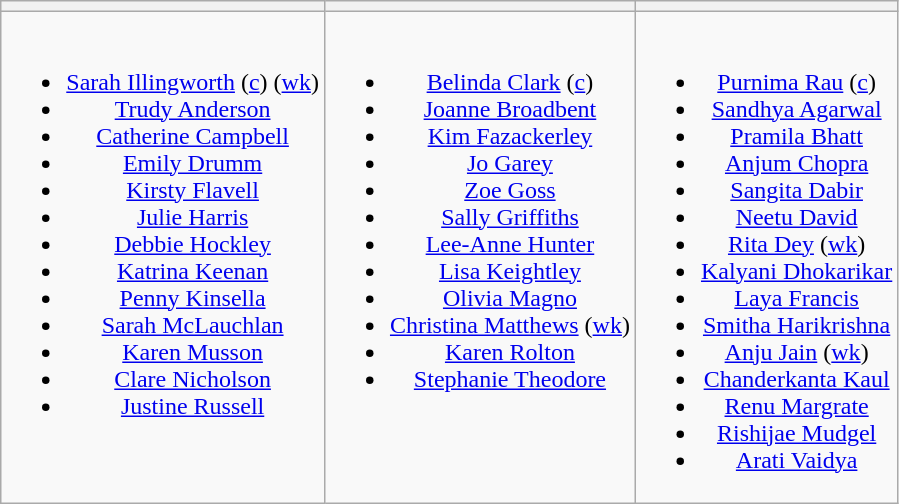<table class="wikitable" style="text-align:center">
<tr>
<th></th>
<th></th>
<th></th>
</tr>
<tr style="vertical-align:top">
<td><br><ul><li><a href='#'>Sarah Illingworth</a> (<a href='#'>c</a>) (<a href='#'>wk</a>)</li><li><a href='#'>Trudy Anderson</a></li><li><a href='#'>Catherine Campbell</a></li><li><a href='#'>Emily Drumm</a></li><li><a href='#'>Kirsty Flavell</a></li><li><a href='#'>Julie Harris</a></li><li><a href='#'>Debbie Hockley</a></li><li><a href='#'>Katrina Keenan</a></li><li><a href='#'>Penny Kinsella</a></li><li><a href='#'>Sarah McLauchlan</a></li><li><a href='#'>Karen Musson</a></li><li><a href='#'>Clare Nicholson</a></li><li><a href='#'>Justine Russell</a></li></ul></td>
<td><br><ul><li><a href='#'>Belinda Clark</a> (<a href='#'>c</a>)</li><li><a href='#'>Joanne Broadbent</a></li><li><a href='#'>Kim Fazackerley</a></li><li><a href='#'>Jo Garey</a></li><li><a href='#'>Zoe Goss</a></li><li><a href='#'>Sally Griffiths</a></li><li><a href='#'>Lee-Anne Hunter</a></li><li><a href='#'>Lisa Keightley</a></li><li><a href='#'>Olivia Magno</a></li><li><a href='#'>Christina Matthews</a> (<a href='#'>wk</a>)</li><li><a href='#'>Karen Rolton</a></li><li><a href='#'>Stephanie Theodore</a></li></ul></td>
<td><br><ul><li><a href='#'>Purnima Rau</a> (<a href='#'>c</a>)</li><li><a href='#'>Sandhya Agarwal</a></li><li><a href='#'>Pramila Bhatt</a></li><li><a href='#'>Anjum Chopra</a></li><li><a href='#'>Sangita Dabir</a></li><li><a href='#'>Neetu David</a></li><li><a href='#'>Rita Dey</a> (<a href='#'>wk</a>)</li><li><a href='#'>Kalyani Dhokarikar</a></li><li><a href='#'>Laya Francis</a></li><li><a href='#'>Smitha Harikrishna</a></li><li><a href='#'>Anju Jain</a> (<a href='#'>wk</a>)</li><li><a href='#'>Chanderkanta Kaul</a></li><li><a href='#'>Renu Margrate</a></li><li><a href='#'>Rishijae Mudgel</a></li><li><a href='#'>Arati Vaidya</a></li></ul></td>
</tr>
</table>
